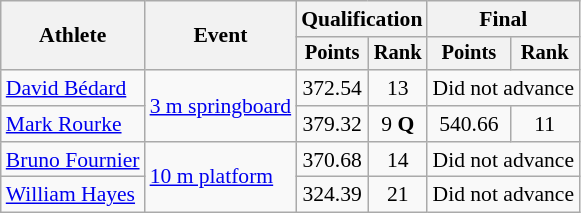<table class="wikitable" style="font-size:90%">
<tr>
<th rowspan=2>Athlete</th>
<th rowspan=2>Event</th>
<th colspan=2>Qualification</th>
<th colspan=2>Final</th>
</tr>
<tr style="font-size:95%">
<th>Points</th>
<th>Rank</th>
<th>Points</th>
<th>Rank</th>
</tr>
<tr align=center>
<td align=left><a href='#'>David Bédard</a></td>
<td align=left rowspan=2><a href='#'>3 m springboard</a></td>
<td>372.54</td>
<td>13</td>
<td colspan=2>Did not advance</td>
</tr>
<tr align=center>
<td align=left><a href='#'>Mark Rourke</a></td>
<td>379.32</td>
<td>9 <strong>Q</strong></td>
<td>540.66</td>
<td>11</td>
</tr>
<tr align=center>
<td align=left><a href='#'>Bruno Fournier</a></td>
<td align=left rowspan=2><a href='#'>10 m platform</a></td>
<td>370.68</td>
<td>14</td>
<td colspan=2>Did not advance</td>
</tr>
<tr align=center>
<td align=left><a href='#'>William Hayes</a></td>
<td>324.39</td>
<td>21</td>
<td colspan=2>Did not advance</td>
</tr>
</table>
